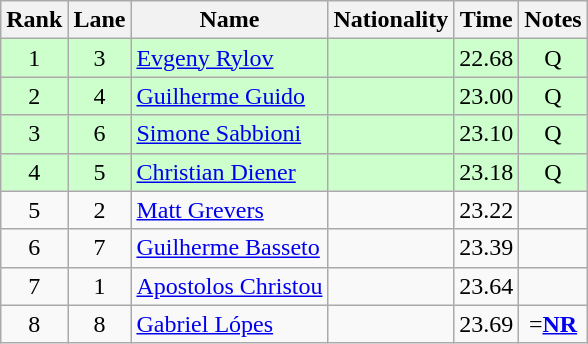<table class="wikitable sortable" style="text-align:center">
<tr>
<th>Rank</th>
<th>Lane</th>
<th>Name</th>
<th>Nationality</th>
<th>Time</th>
<th>Notes</th>
</tr>
<tr bgcolor=ccffcc>
<td>1</td>
<td>3</td>
<td align=left><a href='#'>Evgeny Rylov</a></td>
<td align=left></td>
<td>22.68</td>
<td>Q</td>
</tr>
<tr bgcolor=ccffcc>
<td>2</td>
<td>4</td>
<td align=left><a href='#'>Guilherme Guido</a></td>
<td align=left></td>
<td>23.00</td>
<td>Q</td>
</tr>
<tr bgcolor=ccffcc>
<td>3</td>
<td>6</td>
<td align=left><a href='#'>Simone Sabbioni</a></td>
<td align=left></td>
<td>23.10</td>
<td>Q</td>
</tr>
<tr bgcolor=ccffcc>
<td>4</td>
<td>5</td>
<td align=left><a href='#'>Christian Diener</a></td>
<td align=left></td>
<td>23.18</td>
<td>Q</td>
</tr>
<tr>
<td>5</td>
<td>2</td>
<td align=left><a href='#'>Matt Grevers</a></td>
<td align=left></td>
<td>23.22</td>
<td></td>
</tr>
<tr>
<td>6</td>
<td>7</td>
<td align=left><a href='#'>Guilherme Basseto</a></td>
<td align=left></td>
<td>23.39</td>
<td></td>
</tr>
<tr>
<td>7</td>
<td>1</td>
<td align=left><a href='#'>Apostolos Christou</a></td>
<td align=left></td>
<td>23.64</td>
<td></td>
</tr>
<tr>
<td>8</td>
<td>8</td>
<td align=left><a href='#'>Gabriel Lópes</a></td>
<td align=left></td>
<td>23.69</td>
<td>=<strong><a href='#'>NR</a></strong></td>
</tr>
</table>
